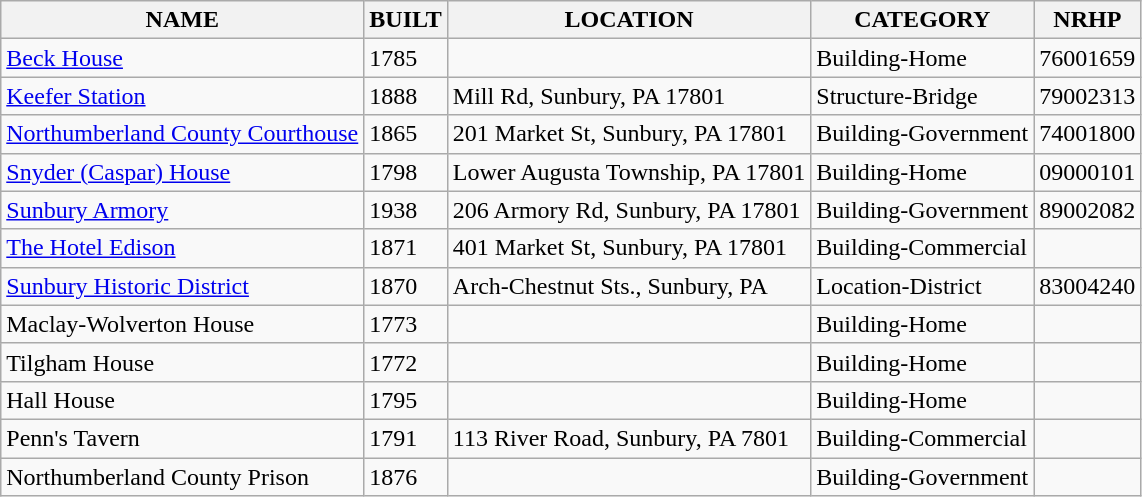<table class="wikitable">
<tr>
<th>NAME</th>
<th>BUILT</th>
<th>LOCATION</th>
<th>CATEGORY</th>
<th>NRHP</th>
</tr>
<tr>
<td><a href='#'>Beck House</a></td>
<td>1785</td>
<td></td>
<td>Building-Home</td>
<td>76001659</td>
</tr>
<tr>
<td><a href='#'>Keefer Station</a></td>
<td>1888</td>
<td>Mill Rd, Sunbury, PA 17801</td>
<td>Structure-Bridge</td>
<td>79002313</td>
</tr>
<tr>
<td><a href='#'>Northumberland County Courthouse</a></td>
<td>1865</td>
<td>201 Market St, Sunbury, PA 17801</td>
<td>Building-Government</td>
<td>74001800</td>
</tr>
<tr>
<td><a href='#'>Snyder (Caspar) House</a></td>
<td>1798</td>
<td>Lower Augusta Township, PA 17801</td>
<td>Building-Home</td>
<td>09000101</td>
</tr>
<tr>
<td><a href='#'>Sunbury Armory</a></td>
<td>1938</td>
<td>206 Armory Rd, Sunbury, PA 17801</td>
<td>Building-Government</td>
<td>89002082</td>
</tr>
<tr>
<td><a href='#'>The Hotel Edison</a></td>
<td>1871</td>
<td>401 Market St, Sunbury, PA 17801</td>
<td>Building-Commercial</td>
<td></td>
</tr>
<tr>
<td><a href='#'>Sunbury Historic District</a></td>
<td>1870</td>
<td>Arch-Chestnut Sts., Sunbury, PA</td>
<td>Location-District</td>
<td>83004240</td>
</tr>
<tr>
<td>Maclay-Wolverton House</td>
<td>1773</td>
<td></td>
<td>Building-Home</td>
<td></td>
</tr>
<tr>
<td>Tilgham House</td>
<td>1772</td>
<td></td>
<td>Building-Home</td>
<td></td>
</tr>
<tr>
<td>Hall House</td>
<td>1795</td>
<td></td>
<td>Building-Home</td>
<td></td>
</tr>
<tr>
<td>Penn's Tavern</td>
<td>1791</td>
<td>113 River Road, Sunbury, PA 7801</td>
<td>Building-Commercial</td>
<td></td>
</tr>
<tr>
<td>Northumberland County Prison</td>
<td>1876</td>
<td></td>
<td>Building-Government</td>
<td></td>
</tr>
</table>
